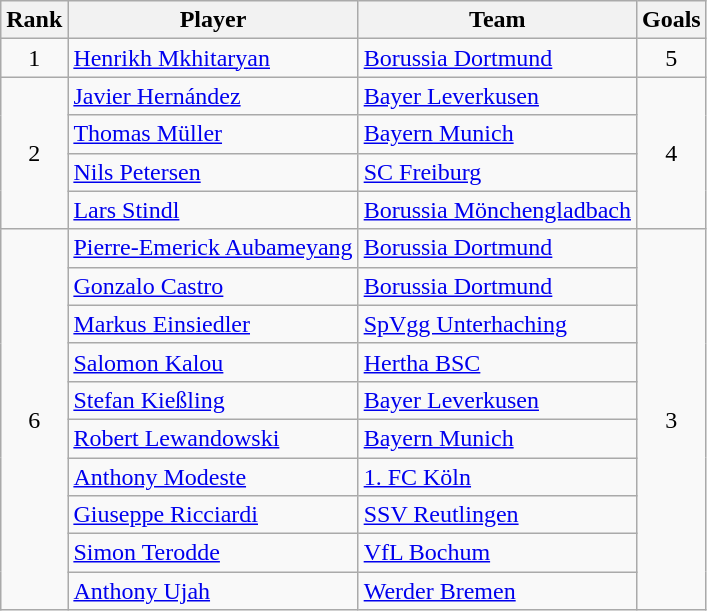<table class="wikitable" style="text-align:center">
<tr>
<th>Rank</th>
<th>Player</th>
<th>Team</th>
<th>Goals</th>
</tr>
<tr>
<td>1</td>
<td align="left"> <a href='#'>Henrikh Mkhitaryan</a></td>
<td align="left"><a href='#'>Borussia Dortmund</a></td>
<td>5</td>
</tr>
<tr>
<td rowspan="4">2</td>
<td align="left"> <a href='#'>Javier Hernández</a></td>
<td align="left"><a href='#'>Bayer Leverkusen</a></td>
<td rowspan="4">4</td>
</tr>
<tr>
<td align="left"> <a href='#'>Thomas Müller</a></td>
<td align="left"><a href='#'>Bayern Munich</a></td>
</tr>
<tr>
<td align="left"> <a href='#'>Nils Petersen</a></td>
<td align="left"><a href='#'>SC Freiburg</a></td>
</tr>
<tr>
<td align="left"> <a href='#'>Lars Stindl</a></td>
<td align="left"><a href='#'>Borussia Mönchengladbach</a></td>
</tr>
<tr>
<td rowspan="10">6</td>
<td align="left"> <a href='#'>Pierre-Emerick Aubameyang</a></td>
<td align="left"><a href='#'>Borussia Dortmund</a></td>
<td rowspan="10">3</td>
</tr>
<tr>
<td align="left"> <a href='#'>Gonzalo Castro</a></td>
<td align="left"><a href='#'>Borussia Dortmund</a></td>
</tr>
<tr>
<td align="left"> <a href='#'>Markus Einsiedler</a></td>
<td align="left"><a href='#'>SpVgg Unterhaching</a></td>
</tr>
<tr>
<td align="left"> <a href='#'>Salomon Kalou</a></td>
<td align="left"><a href='#'>Hertha BSC</a></td>
</tr>
<tr>
<td align="left"> <a href='#'>Stefan Kießling</a></td>
<td align="left"><a href='#'>Bayer Leverkusen</a></td>
</tr>
<tr>
<td align="left"> <a href='#'>Robert Lewandowski</a></td>
<td align="left"><a href='#'>Bayern Munich</a></td>
</tr>
<tr>
<td align="left"> <a href='#'>Anthony Modeste</a></td>
<td align="left"><a href='#'>1. FC Köln</a></td>
</tr>
<tr>
<td align="left"> <a href='#'>Giuseppe Ricciardi</a></td>
<td align="left"><a href='#'>SSV Reutlingen</a></td>
</tr>
<tr>
<td align="left"> <a href='#'>Simon Terodde</a></td>
<td align="left"><a href='#'>VfL Bochum</a></td>
</tr>
<tr>
<td align="left"> <a href='#'>Anthony Ujah</a></td>
<td align="left"><a href='#'>Werder Bremen</a></td>
</tr>
</table>
